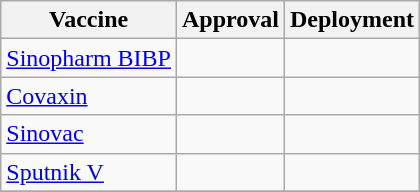<table class="wikitable">
<tr>
<th>Vaccine</th>
<th>Approval</th>
<th>Deployment</th>
</tr>
<tr>
<td><a href='#'>Sinopharm BIBP</a></td>
<td></td>
<td></td>
</tr>
<tr>
<td><a href='#'>Covaxin</a></td>
<td></td>
<td></td>
</tr>
<tr>
<td><a href='#'>Sinovac</a></td>
<td></td>
<td></td>
</tr>
<tr>
<td><a href='#'>Sputnik V</a></td>
<td></td>
<td></td>
</tr>
<tr>
</tr>
</table>
